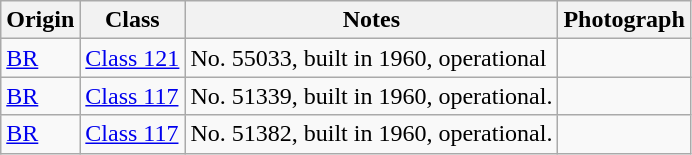<table class="wikitable">
<tr>
<th>Origin</th>
<th>Class</th>
<th>Notes</th>
<th>Photograph</th>
</tr>
<tr>
<td><a href='#'>BR</a></td>
<td><a href='#'>Class 121</a></td>
<td>No. 55033, built in 1960, operational</td>
<td></td>
</tr>
<tr>
<td><a href='#'>BR</a></td>
<td><a href='#'>Class 117</a></td>
<td>No. 51339, built in 1960, operational.</td>
<td></td>
</tr>
<tr>
<td><a href='#'>BR</a></td>
<td><a href='#'>Class 117</a></td>
<td>No. 51382, built in 1960, operational.</td>
<td></td>
</tr>
</table>
